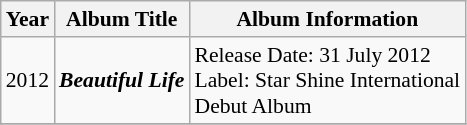<table class="wikitable" style="font-size: 90%;">
<tr>
<th>Year</th>
<th>Album Title</th>
<th>Album Information</th>
</tr>
<tr>
<td>2012</td>
<td><strong><em>Beautiful Life</em></strong><br></td>
<td>Release Date: 31 July 2012<br>Label: Star Shine International<br>Debut Album</td>
</tr>
<tr>
</tr>
</table>
